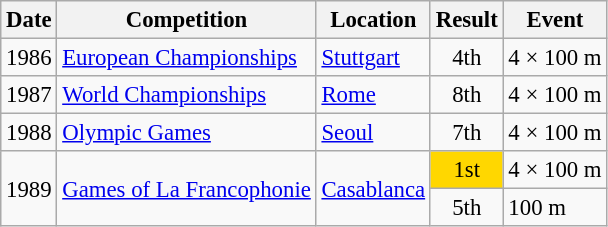<table class="wikitable" style="border-collapse: collapse; font-size: 95%; margin-bottom: 10px;">
<tr>
<th scope="col">Date</th>
<th scope="col">Competition</th>
<th scope="col">Location</th>
<th scope="col">Result</th>
<th scope="col">Event</th>
</tr>
<tr>
<td>1986</td>
<td><a href='#'>European Championships</a></td>
<td><a href='#'>Stuttgart</a></td>
<td align="center">4th</td>
<td>4 × 100 m</td>
</tr>
<tr>
<td>1987</td>
<td><a href='#'>World Championships</a></td>
<td><a href='#'>Rome</a></td>
<td align="center">8th</td>
<td>4 × 100 m</td>
</tr>
<tr>
<td>1988</td>
<td><a href='#'>Olympic Games</a></td>
<td><a href='#'>Seoul</a></td>
<td align="center">7th</td>
<td>4 × 100 m</td>
</tr>
<tr>
<td rowspan="2">1989</td>
<td rowspan="2"><a href='#'>Games of La Francophonie</a></td>
<td rowspan="2"><a href='#'>Casablanca</a></td>
<td align="center" bgcolor="gold">1st</td>
<td>4 × 100 m</td>
</tr>
<tr>
<td align="center">5th</td>
<td>100 m</td>
</tr>
</table>
